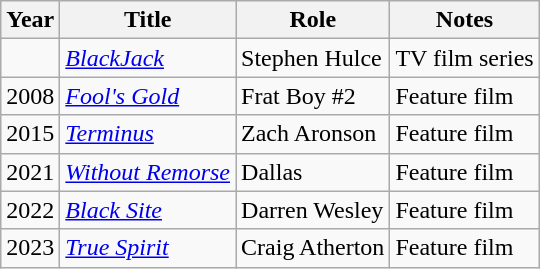<table class="wikitable sortable">
<tr>
<th>Year</th>
<th>Title</th>
<th>Role</th>
<th class="unsortable">Notes</th>
</tr>
<tr>
<td></td>
<td><em><a href='#'>BlackJack</a></em></td>
<td>Stephen Hulce</td>
<td>TV film series</td>
</tr>
<tr>
<td>2008</td>
<td><em><a href='#'>Fool's Gold</a></em></td>
<td>Frat Boy #2</td>
<td>Feature film</td>
</tr>
<tr>
<td>2015</td>
<td><em><a href='#'>Terminus</a></em></td>
<td>Zach Aronson</td>
<td>Feature film</td>
</tr>
<tr>
<td>2021</td>
<td><em><a href='#'>Without Remorse</a></em></td>
<td>Dallas</td>
<td>Feature film</td>
</tr>
<tr>
<td>2022</td>
<td><em><a href='#'>Black Site</a></em></td>
<td>Darren Wesley</td>
<td>Feature film</td>
</tr>
<tr>
<td>2023</td>
<td><em><a href='#'>True Spirit</a></em></td>
<td>Craig Atherton</td>
<td>Feature film</td>
</tr>
</table>
